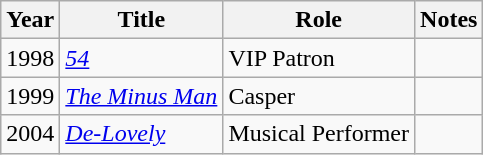<table class="wikitable">
<tr>
<th>Year</th>
<th>Title</th>
<th>Role</th>
<th>Notes</th>
</tr>
<tr>
<td>1998</td>
<td><em><a href='#'>54</a></em></td>
<td>VIP Patron</td>
<td></td>
</tr>
<tr>
<td>1999</td>
<td><em><a href='#'>The Minus Man</a></em></td>
<td>Casper</td>
<td></td>
</tr>
<tr>
<td>2004</td>
<td><em><a href='#'>De-Lovely</a></em></td>
<td>Musical Performer</td>
<td></td>
</tr>
</table>
